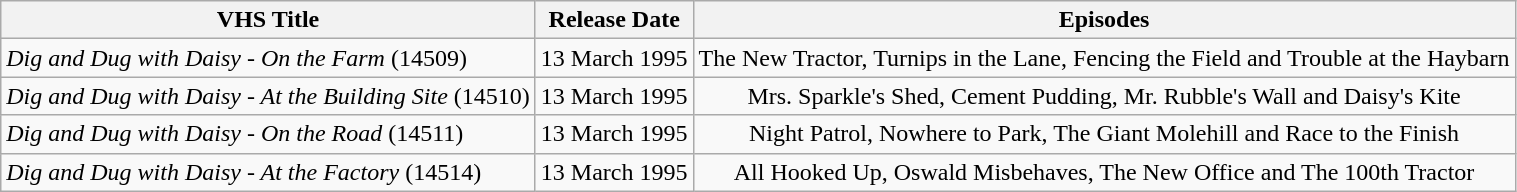<table class="wikitable">
<tr>
<th>VHS Title</th>
<th>Release Date</th>
<th>Episodes</th>
</tr>
<tr>
<td><em>Dig and Dug with Daisy - On the Farm</em> (14509)</td>
<td align="center">13 March 1995</td>
<td align="center">The New Tractor, Turnips in the Lane, Fencing the Field and Trouble at the Haybarn</td>
</tr>
<tr>
<td><em>Dig and Dug with Daisy - At the Building Site</em> (14510)</td>
<td align="center">13 March 1995</td>
<td align="center">Mrs. Sparkle's Shed, Cement Pudding, Mr. Rubble's Wall and Daisy's Kite</td>
</tr>
<tr>
<td><em>Dig and Dug with Daisy - On the Road</em> (14511)</td>
<td align="center">13 March 1995</td>
<td align="center">Night Patrol, Nowhere to Park, The Giant Molehill and Race to the Finish</td>
</tr>
<tr>
<td><em>Dig and Dug with Daisy - At the Factory</em> (14514)</td>
<td align="center">13 March 1995</td>
<td align="center">All Hooked Up, Oswald Misbehaves, The New Office and The 100th Tractor</td>
</tr>
</table>
